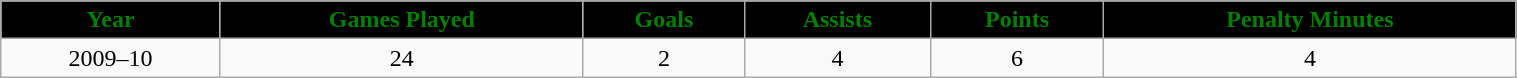<table class="wikitable" style="width:80%;">
<tr style="text-align:center; background:black; color:green;">
<td><strong>Year</strong></td>
<td><strong>Games Played</strong></td>
<td><strong>Goals</strong></td>
<td><strong>Assists</strong></td>
<td><strong>Points</strong></td>
<td><strong>Penalty Minutes</strong></td>
</tr>
<tr style="text-align:center;" bgcolor="">
<td>2009–10</td>
<td>24</td>
<td>2</td>
<td>4</td>
<td>6</td>
<td>4</td>
</tr>
</table>
